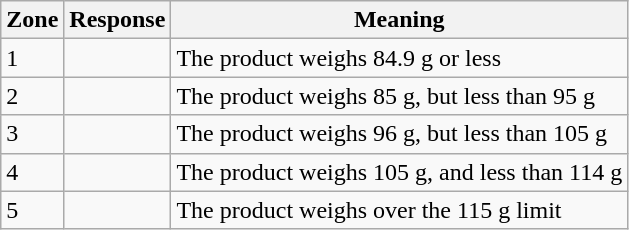<table class="wikitable">
<tr>
<th>Zone</th>
<th>Response</th>
<th>Meaning</th>
</tr>
<tr>
<td>1</td>
<td></td>
<td>The product weighs 84.9 g or less</td>
</tr>
<tr>
<td>2</td>
<td></td>
<td>The product weighs 85 g, but less than 95 g</td>
</tr>
<tr>
<td>3</td>
<td></td>
<td>The product weighs 96 g, but less than 105 g</td>
</tr>
<tr>
<td>4</td>
<td></td>
<td>The product weighs 105 g, and less than 114 g</td>
</tr>
<tr>
<td>5</td>
<td></td>
<td>The product weighs over the 115 g limit</td>
</tr>
</table>
